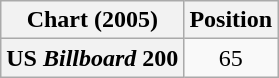<table class="wikitable plainrowheaders" style="text-align:center">
<tr>
<th scope="col">Chart (2005)</th>
<th scope="col">Position</th>
</tr>
<tr>
<th scope="row">US <em>Billboard</em> 200</th>
<td>65</td>
</tr>
</table>
